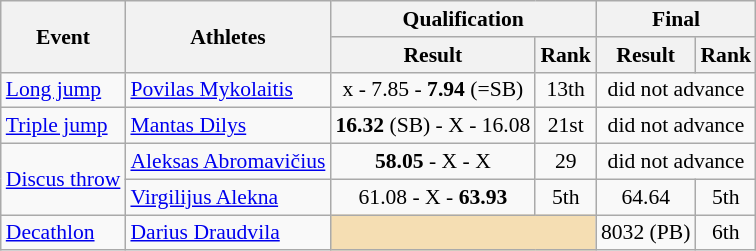<table class="wikitable" border="1" style="font-size:90%">
<tr>
<th rowspan="2">Event</th>
<th rowspan="2">Athletes</th>
<th colspan="2">Qualification</th>
<th colspan="2">Final</th>
</tr>
<tr>
<th>Result</th>
<th>Rank</th>
<th>Result</th>
<th>Rank</th>
</tr>
<tr>
<td><a href='#'>Long jump</a></td>
<td><a href='#'>Povilas Mykolaitis</a></td>
<td align=center>x - 7.85 - <strong>7.94</strong> (=SB)</td>
<td align=center>13th</td>
<td align=center colspan=2>did not advance</td>
</tr>
<tr>
<td><a href='#'>Triple jump</a></td>
<td><a href='#'>Mantas Dilys</a></td>
<td align=center><strong>16.32</strong> (SB) - X - 16.08</td>
<td align=center>21st</td>
<td align=center colspan=4>did not advance</td>
</tr>
<tr>
<td rowspan="2"><a href='#'>Discus throw</a></td>
<td><a href='#'>Aleksas Abromavičius</a></td>
<td align=center><strong>58.05</strong> - X - X</td>
<td align=center>29</td>
<td align=center colspan=2>did not advance</td>
</tr>
<tr>
<td><a href='#'>Virgilijus Alekna</a></td>
<td align=center>61.08 - X - <strong>63.93</strong></td>
<td align=center>5th</td>
<td align=center>64.64</td>
<td align=center>5th</td>
</tr>
<tr>
<td><a href='#'>Decathlon</a></td>
<td><a href='#'>Darius Draudvila</a></td>
<td align=center colspan="2" bgcolor="wheat"></td>
<td align=center>8032 (PB)</td>
<td align=center>6th</td>
</tr>
</table>
